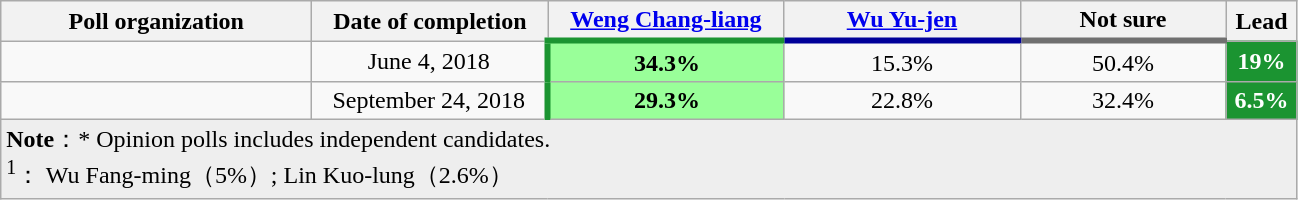<table class="wikitable collapsible sortable" style="text-align:center">
<tr>
<th style="width:200px;">Poll organization</th>
<th style="width:150px;">Date of completion</th>
<th style="width:150px; border-bottom:4px solid #1B9431;"> <a href='#'>Weng Chang-liang</a></th>
<th style="width:150px; border-bottom:4px solid #000099;"> <a href='#'>Wu Yu-jen</a></th>
<th style="width:130px; border-bottom:4px solid #707070;"> Not sure</th>
<th style="width:40px;">Lead</th>
</tr>
<tr>
<td></td>
<td>June 4, 2018</td>
<td style="background-color:#99FF99; border-left:4px solid #1B9431;"><strong>34.3%</strong></td>
<td>15.3%</td>
<td>50.4%</td>
<td style="background:#1B9431; color:white"><strong>19%</strong></td>
</tr>
<tr>
<td></td>
<td>September 24, 2018</td>
<td style="background-color:#99FF99; border-left:4px solid #1B9431;"><strong>29.3%</strong></td>
<td>22.8%</td>
<td>32.4%</td>
<td style="background:#1B9431; color:white"><strong>6.5%</strong></td>
</tr>
<tr>
<td colspan="7" style="background-color:#EEEEEE;" align=left><div><strong>Note</strong>：* Opinion polls includes independent candidates.<br><sup>1</sup>： Wu Fang-ming（5%）;  Lin Kuo-lung（2.6%）<br>
</div></td>
</tr>
</table>
